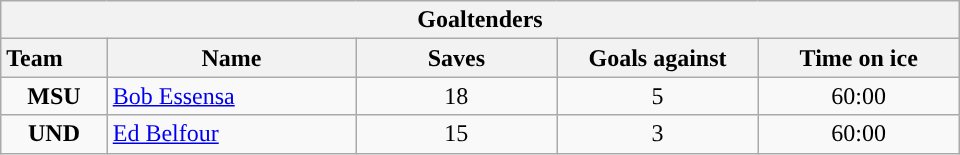<table class="wikitable" style="width:40em; text-align:right;">
<tr>
<th colspan=5>Goaltenders</th>
</tr>
<tr>
<th style="width:4em; text-align:left;">Team</th>
<th style="width:10em;">Name</th>
<th style="width:8em;">Saves</th>
<th style="width:8em;">Goals against</th>
<th style="width:8em;">Time on ice</th>
</tr>
<tr>
<td align=center><strong>MSU</strong></td>
<td style="text-align:left;"><a href='#'>Bob Essensa</a></td>
<td align=center>18</td>
<td align=center>5</td>
<td align=center>60:00</td>
</tr>
<tr>
<td align=center><strong>UND</strong></td>
<td style="text-align:left;"><a href='#'>Ed Belfour</a></td>
<td align=center>15</td>
<td align=center>3</td>
<td align=center>60:00</td>
</tr>
</table>
